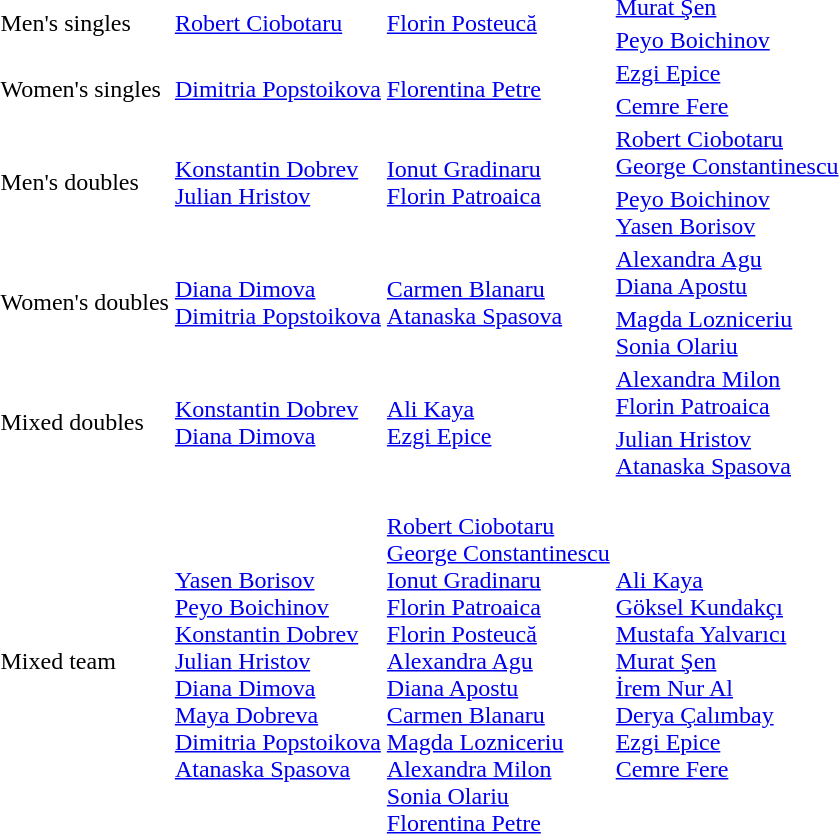<table>
<tr>
<td rowspan="2">Men's singles</td>
<td rowspan="2"> <a href='#'>Robert Ciobotaru</a></td>
<td rowspan="2"> <a href='#'>Florin Posteucă</a></td>
<td> <a href='#'>Murat Şen</a></td>
</tr>
<tr>
<td> <a href='#'>Peyo Boichinov</a></td>
</tr>
<tr>
<td rowspan="2">Women's singles</td>
<td rowspan="2"> <a href='#'>Dimitria Popstoikova</a></td>
<td rowspan="2"> <a href='#'>Florentina Petre</a></td>
<td> <a href='#'>Ezgi Epice</a></td>
</tr>
<tr>
<td> <a href='#'>Cemre Fere</a></td>
</tr>
<tr>
<td rowspan="2">Men's doubles</td>
<td rowspan="2"> <a href='#'>Konstantin Dobrev</a><br> <a href='#'>Julian Hristov</a></td>
<td rowspan="2"> <a href='#'>Ionut Gradinaru</a><br> <a href='#'>Florin Patroaica</a></td>
<td> <a href='#'>Robert Ciobotaru</a><br> <a href='#'>George Constantinescu</a></td>
</tr>
<tr>
<td> <a href='#'>Peyo Boichinov</a><br> <a href='#'>Yasen Borisov</a></td>
</tr>
<tr>
<td rowspan="2">Women's doubles</td>
<td rowspan="2"> <a href='#'>Diana Dimova</a><br> <a href='#'>Dimitria Popstoikova</a></td>
<td rowspan="2"> <a href='#'>Carmen Blanaru</a><br> <a href='#'>Atanaska Spasova</a></td>
<td> <a href='#'>Alexandra Agu</a><br> <a href='#'>Diana Apostu</a></td>
</tr>
<tr>
<td> <a href='#'>Magda Lozniceriu</a><br> <a href='#'>Sonia Olariu</a></td>
</tr>
<tr>
<td rowspan="2">Mixed doubles</td>
<td rowspan="2"> <a href='#'>Konstantin Dobrev</a><br> <a href='#'>Diana Dimova</a></td>
<td rowspan="2"> <a href='#'>Ali Kaya</a><br> <a href='#'>Ezgi Epice</a></td>
<td> <a href='#'>Alexandra Milon</a><br> <a href='#'>Florin Patroaica</a></td>
</tr>
<tr>
<td> <a href='#'>Julian Hristov</a><br> <a href='#'>Atanaska Spasova</a></td>
</tr>
<tr>
<td>Mixed team</td>
<td><br><a href='#'>Yasen Borisov</a><br><a href='#'>Peyo Boichinov</a><br><a href='#'>Konstantin Dobrev</a><br><a href='#'>Julian Hristov</a><br><a href='#'>Diana Dimova</a><br><a href='#'>Maya Dobreva</a><br><a href='#'>Dimitria Popstoikova</a><br><a href='#'>Atanaska Spasova</a></td>
<td><br><a href='#'>Robert Ciobotaru</a><br><a href='#'>George Constantinescu</a><br><a href='#'>Ionut Gradinaru</a><br><a href='#'>Florin Patroaica</a><br><a href='#'>Florin Posteucă</a><br><a href='#'>Alexandra Agu</a><br><a href='#'>Diana Apostu</a><br><a href='#'>Carmen Blanaru</a><br><a href='#'>Magda Lozniceriu</a><br><a href='#'>Alexandra Milon</a><br><a href='#'>Sonia Olariu</a><br><a href='#'>Florentina Petre</a></td>
<td><br><a href='#'>Ali Kaya</a><br><a href='#'>Göksel Kundakçı</a><br><a href='#'>Mustafa Yalvarıcı</a><br><a href='#'>Murat Şen</a><br><a href='#'>İrem Nur Al</a><br><a href='#'>Derya Çalımbay</a><br><a href='#'>Ezgi Epice</a><br><a href='#'>Cemre Fere</a></td>
</tr>
</table>
